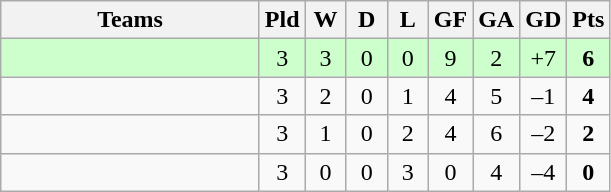<table class="wikitable" style="text-align: center;">
<tr>
<th width=165>Teams</th>
<th width=20>Pld</th>
<th width=20>W</th>
<th width=20>D</th>
<th width=20>L</th>
<th width=20>GF</th>
<th width=20>GA</th>
<th width=20>GD</th>
<th width=20>Pts</th>
</tr>
<tr align=center style="background:#ccffcc;">
<td style="text-align:left;"></td>
<td>3</td>
<td>3</td>
<td>0</td>
<td>0</td>
<td>9</td>
<td>2</td>
<td>+7</td>
<td><strong>6</strong></td>
</tr>
<tr align=center>
<td style="text-align:left;"></td>
<td>3</td>
<td>2</td>
<td>0</td>
<td>1</td>
<td>4</td>
<td>5</td>
<td>–1</td>
<td><strong>4</strong></td>
</tr>
<tr align=center>
<td style="text-align:left;"></td>
<td>3</td>
<td>1</td>
<td>0</td>
<td>2</td>
<td>4</td>
<td>6</td>
<td>–2</td>
<td><strong>2</strong></td>
</tr>
<tr align=center>
<td style="text-align:left;"></td>
<td>3</td>
<td>0</td>
<td>0</td>
<td>3</td>
<td>0</td>
<td>4</td>
<td>–4</td>
<td><strong>0</strong></td>
</tr>
</table>
